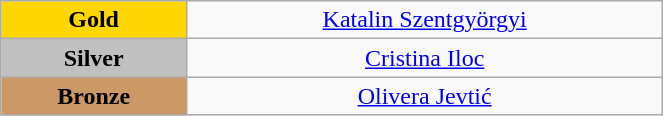<table class="wikitable" style="text-align:center; " width="35%">
<tr>
<td bgcolor="gold"><strong>Gold</strong></td>
<td><a href='#'>Katalin Szentgyörgyi</a><br>  <small><em></em></small></td>
</tr>
<tr>
<td bgcolor="silver"><strong>Silver</strong></td>
<td><a href='#'>Cristina Iloc</a><br>  <small><em></em></small></td>
</tr>
<tr>
<td bgcolor="CC9966"><strong>Bronze</strong></td>
<td><a href='#'>Olivera Jevtić</a><br>  <small><em></em></small></td>
</tr>
</table>
